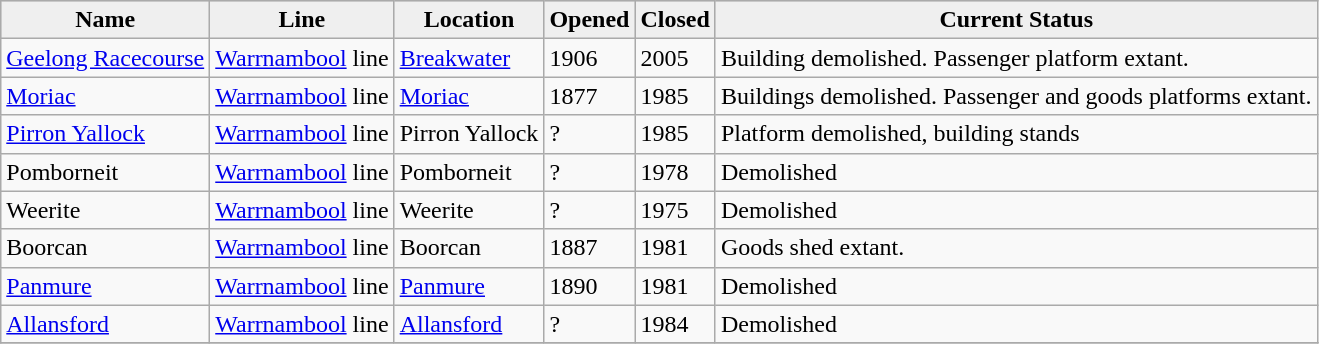<table class="wikitable sortable" style="border:1px solid #aaa; border-collapse:collapse">
<tr bgcolor="#cccccc">
<th style=background:#efefef>Name</th>
<th style=background:#efefef>Line</th>
<th style=background:#efefef>Location</th>
<th style=background:#efefef>Opened</th>
<th style=background:#efefef>Closed</th>
<th style=background:#efefef>Current Status</th>
</tr>
<tr>
<td><a href='#'>Geelong Racecourse</a></td>
<td><a href='#'>Warrnambool</a> line</td>
<td><a href='#'>Breakwater</a></td>
<td>1906</td>
<td>2005</td>
<td>Building demolished. Passenger platform extant.</td>
</tr>
<tr>
<td><a href='#'>Moriac</a></td>
<td><a href='#'>Warrnambool</a> line</td>
<td><a href='#'>Moriac</a></td>
<td>1877</td>
<td>1985</td>
<td>Buildings demolished. Passenger and goods platforms extant.</td>
</tr>
<tr>
<td><a href='#'>Pirron Yallock</a></td>
<td><a href='#'>Warrnambool</a> line</td>
<td>Pirron Yallock</td>
<td>?</td>
<td>1985</td>
<td>Platform demolished, building stands</td>
</tr>
<tr>
<td>Pomborneit</td>
<td><a href='#'>Warrnambool</a> line</td>
<td>Pomborneit</td>
<td>?</td>
<td>1978</td>
<td>Demolished</td>
</tr>
<tr>
<td>Weerite</td>
<td><a href='#'>Warrnambool</a> line</td>
<td>Weerite</td>
<td>?</td>
<td>1975</td>
<td>Demolished</td>
</tr>
<tr>
<td>Boorcan</td>
<td><a href='#'>Warrnambool</a> line</td>
<td>Boorcan</td>
<td>1887</td>
<td>1981</td>
<td>Goods shed extant.</td>
</tr>
<tr>
<td><a href='#'>Panmure</a></td>
<td><a href='#'>Warrnambool</a> line</td>
<td><a href='#'>Panmure</a></td>
<td>1890</td>
<td>1981</td>
<td>Demolished</td>
</tr>
<tr>
<td><a href='#'>Allansford</a></td>
<td><a href='#'>Warrnambool</a> line</td>
<td><a href='#'>Allansford</a></td>
<td>?</td>
<td>1984</td>
<td>Demolished</td>
</tr>
<tr>
</tr>
</table>
